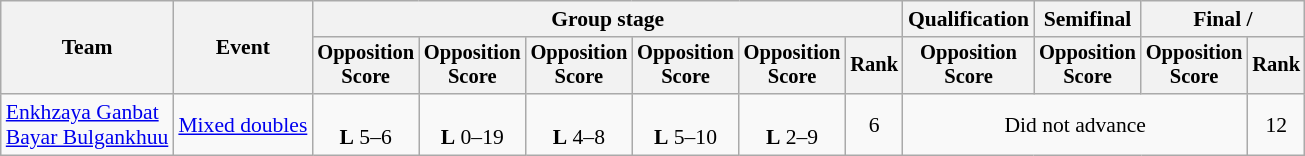<table class=wikitable style=font-size:90%;text-align:center>
<tr>
<th rowspan=2>Team</th>
<th rowspan=2>Event</th>
<th colspan=6>Group stage</th>
<th>Qualification</th>
<th>Semifinal</th>
<th colspan=2>Final / </th>
</tr>
<tr style=font-size:95%>
<th>Opposition<br>Score</th>
<th>Opposition<br>Score</th>
<th>Opposition<br>Score</th>
<th>Opposition<br>Score</th>
<th>Opposition<br>Score</th>
<th>Rank</th>
<th>Opposition<br>Score</th>
<th>Opposition<br>Score</th>
<th>Opposition<br>Score</th>
<th>Rank</th>
</tr>
<tr>
<td align=left><a href='#'>Enkhzaya Ganbat</a><br><a href='#'>Bayar Bulgankhuu</a></td>
<td align=left><a href='#'>Mixed doubles</a></td>
<td><br><strong>L</strong> 5–6</td>
<td><br><strong>L</strong> 0–19</td>
<td><br><strong>L</strong> 4–8</td>
<td><br><strong>L</strong> 5–10</td>
<td><br><strong>L</strong> 2–9</td>
<td>6</td>
<td colspan=3>Did not advance</td>
<td>12</td>
</tr>
</table>
